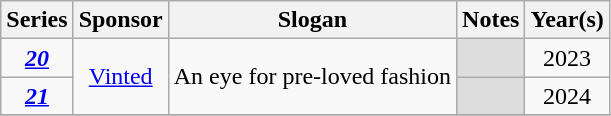<table class="wikitable" style="text-align:center">
<tr>
<th>Series</th>
<th>Sponsor</th>
<th>Slogan</th>
<th>Notes</th>
<th>Year(s)</th>
</tr>
<tr>
<td><strong><em><a href='#'>20</a></em></strong></td>
<td rowspan="2"><a href='#'>Vinted</a></td>
<td rowspan="2">An eye for pre-loved fashion</td>
<td style="background:#ddd;"></td>
<td>2023</td>
</tr>
<tr>
<td><strong><em><a href='#'>21</a></em></strong></td>
<td style="background:#ddd;"></td>
<td>2024</td>
</tr>
<tr>
</tr>
</table>
